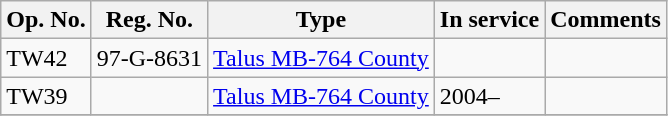<table class="wikitable">
<tr>
<th>Op. No.</th>
<th>Reg. No.</th>
<th>Type</th>
<th>In service</th>
<th>Comments</th>
</tr>
<tr>
<td>TW42</td>
<td>97-G-8631</td>
<td><a href='#'>Talus MB-764 County</a></td>
<td></td>
<td></td>
</tr>
<tr>
<td>TW39</td>
<td></td>
<td><a href='#'>Talus MB-764 County</a></td>
<td>2004–</td>
<td></td>
</tr>
<tr>
</tr>
</table>
